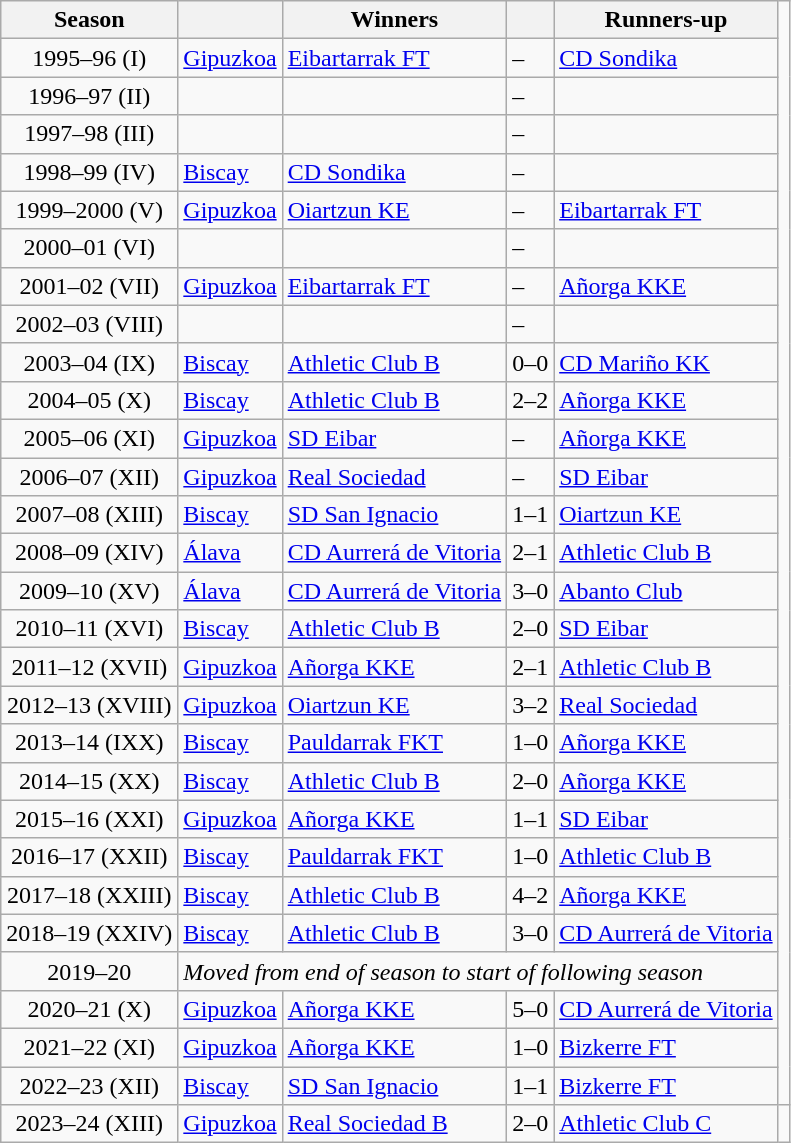<table class="sortable wikitable">
<tr>
<th scope=col>Season</th>
<th scope=col></th>
<th scope=col>Winners</th>
<th scope=col></th>
<th scope=col>Runners-up</th>
</tr>
<tr>
<td align=center>1995–96 (I)</td>
<td><a href='#'>Gipuzkoa</a></td>
<td><a href='#'>Eibartarrak FT</a></td>
<td>–</td>
<td><a href='#'>CD Sondika</a></td>
</tr>
<tr>
<td align=center>1996–97 (II)</td>
<td></td>
<td></td>
<td>–</td>
<td></td>
</tr>
<tr>
<td align=center>1997–98 (III)</td>
<td></td>
<td></td>
<td>–</td>
<td></td>
</tr>
<tr>
<td align=center>1998–99 (IV)</td>
<td><a href='#'>Biscay</a></td>
<td><a href='#'>CD Sondika</a></td>
<td>–</td>
<td></td>
</tr>
<tr>
<td align=center>1999–2000 (V)</td>
<td><a href='#'>Gipuzkoa</a></td>
<td><a href='#'>Oiartzun KE</a></td>
<td>–</td>
<td><a href='#'>Eibartarrak FT</a></td>
</tr>
<tr>
<td align=center>2000–01 (VI)</td>
<td></td>
<td></td>
<td>–</td>
<td></td>
</tr>
<tr>
<td align=center>2001–02 (VII)</td>
<td><a href='#'>Gipuzkoa</a></td>
<td><a href='#'>Eibartarrak FT</a></td>
<td>–</td>
<td><a href='#'>Añorga KKE</a></td>
</tr>
<tr>
<td align=center>2002–03 (VIII)</td>
<td></td>
<td></td>
<td>–</td>
<td></td>
</tr>
<tr>
<td align=center>2003–04 (IX)</td>
<td><a href='#'>Biscay</a></td>
<td><a href='#'>Athletic Club B</a></td>
<td>0–0</td>
<td><a href='#'>CD Mariño KK</a></td>
</tr>
<tr>
<td align=center>2004–05 (X)</td>
<td><a href='#'>Biscay</a></td>
<td><a href='#'>Athletic Club B</a></td>
<td>2–2</td>
<td><a href='#'>Añorga KKE</a></td>
</tr>
<tr>
<td align=center>2005–06 (XI)</td>
<td><a href='#'>Gipuzkoa</a></td>
<td><a href='#'>SD Eibar</a></td>
<td>–</td>
<td><a href='#'>Añorga KKE</a></td>
</tr>
<tr>
<td align=center>2006–07 (XII)</td>
<td><a href='#'>Gipuzkoa</a></td>
<td><a href='#'>Real Sociedad</a></td>
<td>–</td>
<td><a href='#'>SD Eibar</a></td>
</tr>
<tr>
<td align=center>2007–08 (XIII)</td>
<td><a href='#'>Biscay</a></td>
<td><a href='#'>SD San Ignacio</a></td>
<td>1–1</td>
<td><a href='#'>Oiartzun KE</a></td>
</tr>
<tr>
<td align=center>2008–09 (XIV)</td>
<td><a href='#'>Álava</a></td>
<td><a href='#'>CD Aurrerá de Vitoria</a></td>
<td>2–1</td>
<td><a href='#'>Athletic Club B</a></td>
</tr>
<tr>
<td align=center>2009–10 (XV)</td>
<td><a href='#'>Álava</a></td>
<td><a href='#'>CD Aurrerá de Vitoria</a></td>
<td>3–0</td>
<td><a href='#'>Abanto Club</a></td>
</tr>
<tr>
<td align=center>2010–11 (XVI)</td>
<td><a href='#'>Biscay</a></td>
<td><a href='#'>Athletic Club B</a></td>
<td>2–0</td>
<td><a href='#'>SD Eibar</a></td>
</tr>
<tr>
<td align=center>2011–12 (XVII)</td>
<td><a href='#'>Gipuzkoa</a></td>
<td><a href='#'>Añorga KKE</a></td>
<td>2–1</td>
<td><a href='#'>Athletic Club B</a></td>
</tr>
<tr>
<td align=center>2012–13 (XVIII)</td>
<td><a href='#'>Gipuzkoa</a></td>
<td><a href='#'>Oiartzun KE</a></td>
<td>3–2</td>
<td><a href='#'>Real Sociedad</a></td>
</tr>
<tr>
<td align=center>2013–14 (IXX)</td>
<td><a href='#'>Biscay</a></td>
<td><a href='#'>Pauldarrak FKT</a></td>
<td>1–0</td>
<td><a href='#'>Añorga KKE</a></td>
</tr>
<tr>
<td align=center>2014–15 (XX)</td>
<td><a href='#'>Biscay</a></td>
<td><a href='#'>Athletic Club B</a></td>
<td>2–0</td>
<td><a href='#'>Añorga KKE</a></td>
</tr>
<tr>
<td align=center>2015–16 (XXI)</td>
<td><a href='#'>Gipuzkoa</a></td>
<td><a href='#'>Añorga KKE</a></td>
<td>1–1</td>
<td><a href='#'>SD Eibar</a></td>
</tr>
<tr>
<td align=center>2016–17 (XXII)</td>
<td><a href='#'>Biscay</a></td>
<td><a href='#'>Pauldarrak FKT</a></td>
<td>1–0</td>
<td><a href='#'>Athletic Club B</a></td>
</tr>
<tr>
<td align=center>2017–18 (XXIII)</td>
<td><a href='#'>Biscay</a></td>
<td><a href='#'>Athletic Club B</a></td>
<td>4–2</td>
<td><a href='#'>Añorga KKE</a></td>
</tr>
<tr>
<td align=center>2018–19 (XXIV)</td>
<td><a href='#'>Biscay</a></td>
<td><a href='#'>Athletic Club B</a></td>
<td>3–0</td>
<td><a href='#'>CD Aurrerá de Vitoria</a></td>
</tr>
<tr>
<td align=center>2019–20</td>
<td colspan=4><em>Moved from end of season to start of following season</em></td>
</tr>
<tr>
<td align=center>2020–21 (X)</td>
<td><a href='#'>Gipuzkoa</a></td>
<td><a href='#'>Añorga KKE</a></td>
<td>5–0</td>
<td><a href='#'>CD Aurrerá de Vitoria</a></td>
</tr>
<tr>
<td align=center>2021–22 (XI)</td>
<td><a href='#'>Gipuzkoa</a></td>
<td><a href='#'>Añorga KKE</a></td>
<td>1–0</td>
<td><a href='#'>Bizkerre FT</a></td>
</tr>
<tr>
<td align=center>2022–23 (XII)</td>
<td><a href='#'>Biscay</a></td>
<td><a href='#'>SD San Ignacio</a></td>
<td>1–1</td>
<td><a href='#'>Bizkerre FT</a></td>
</tr>
<tr>
<td align=center>2023–24 (XIII)</td>
<td><a href='#'>Gipuzkoa</a></td>
<td><a href='#'>Real Sociedad B</a></td>
<td>2–0</td>
<td><a href='#'>Athletic Club C</a></td>
<td></td>
</tr>
</table>
